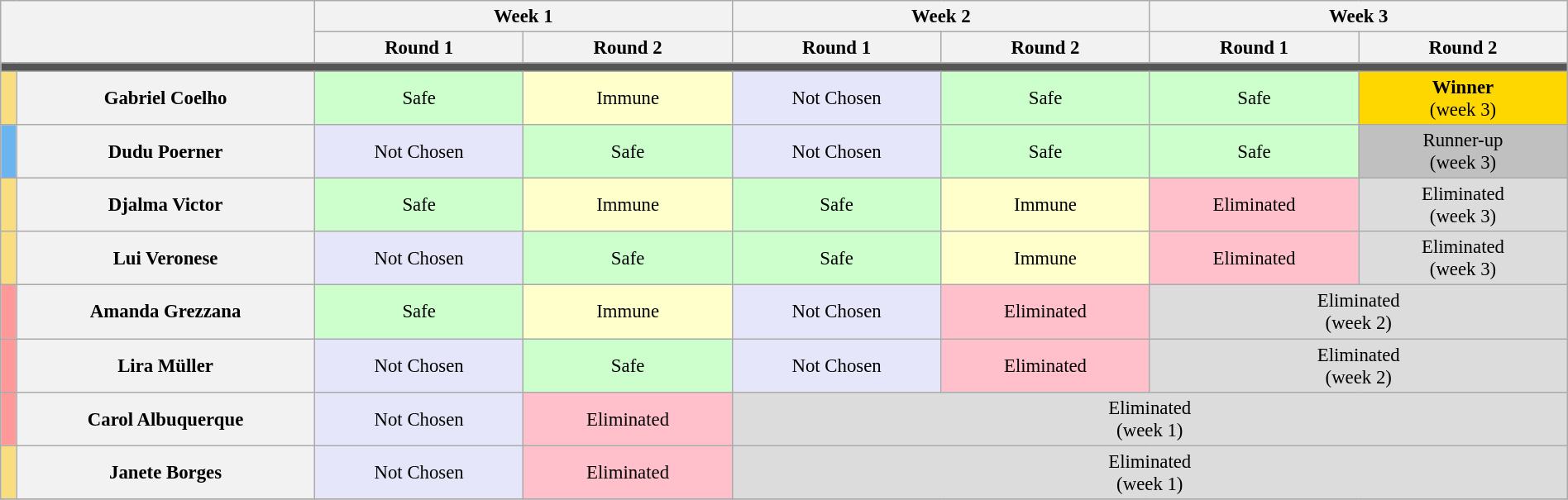<table class="wikitable" style="text-align:center; font-size:95%; width:100%;">
<tr>
<th scope="col" width="20.0%" rowspan=2 colspan=2></th>
<th scope="col" width="26.7%" colspan=2>Week 1</th>
<th scope="col" width="26.7%" colspan=2>Week 2</th>
<th scope="col" width="26.7%" colspan=2>Week 3</th>
</tr>
<tr>
<th scope="col" width="13.3%">Round 1</th>
<th scope="col" width="13.3%">Round 2</th>
<th scope="col" width="13.3%">Round 1</th>
<th scope="col" width="13.3%">Round 2</th>
<th scope="col" width="13.3%">Round 1</th>
<th scope="col" width="13.3%">Round 2</th>
</tr>
<tr>
<td colspan=8 bgcolor=555555></td>
</tr>
<tr>
<td scope="col" width="01.0%" bgcolor=F8DE7E></td>
<th scope="col" width="19.0%">Gabriel Coelho</th>
<td bgcolor=CCFFCC>Safe</td>
<td bgcolor=FFFFCC>Immune</td>
<td bgcolor=E6E6FA>Not Chosen</td>
<td bgcolor=CCFFCC>Safe</td>
<td bgcolor=CCFFCC>Safe</td>
<td bgcolor=FFD700><strong>Winner</strong><br>(week 3)</td>
</tr>
<tr>
<td bgcolor=6CB4EE></td>
<th>Dudu Poerner</th>
<td bgcolor=E6E6FA>Not Chosen</td>
<td bgcolor=CCFFCC>Safe</td>
<td bgcolor=E6E6FA>Not Chosen</td>
<td bgcolor=CCFFCC>Safe</td>
<td bgcolor=CCFFCC>Safe</td>
<td bgcolor=C0C0C0>Runner-up<br>(week 3)</td>
</tr>
<tr>
<td bgcolor=F8DE7E></td>
<th>Djalma Victor</th>
<td bgcolor=CCFFCC>Safe</td>
<td bgcolor=FFFFCC>Immune</td>
<td bgcolor=CCFFCC>Safe</td>
<td bgcolor=FFFFCC>Immune</td>
<td bgcolor=FFC0CB>Eliminated</td>
<td bgcolor=DCDCDC>Eliminated<br>(week 3)</td>
</tr>
<tr>
<td bgcolor=F8DE7E></td>
<th>Lui Veronese</th>
<td bgcolor=E6E6FA>Not Chosen</td>
<td bgcolor=CCFFCC>Safe</td>
<td bgcolor=CCFFCC>Safe</td>
<td bgcolor=FFFFCC>Immune</td>
<td bgcolor=FFC0CB>Eliminated</td>
<td bgcolor=DCDCDC>Eliminated<br>(week 3)</td>
</tr>
<tr>
<td bgcolor=FF9999></td>
<th>Amanda Grezzana</th>
<td bgcolor=CCFFCC>Safe</td>
<td bgcolor=FFFFCC>Immune</td>
<td bgcolor=E6E6FA>Not Chosen</td>
<td bgcolor=FFC0CB>Eliminated</td>
<td bgcolor=DCDCDC colspan=2>Eliminated<br>(week 2)</td>
</tr>
<tr>
<td bgcolor=FF9999></td>
<th>Lira Müller</th>
<td bgcolor=E6E6FA>Not Chosen</td>
<td bgcolor=CCFFCC>Safe</td>
<td bgcolor=E6E6FA>Not Chosen</td>
<td bgcolor=FFC0CB>Eliminated</td>
<td bgcolor=DCDCDC colspan=2>Eliminated<br>(week 2)</td>
</tr>
<tr>
<td bgcolor=FF9999></td>
<th>Carol Albuquerque</th>
<td bgcolor=E6E6FA>Not Chosen</td>
<td bgcolor=FFC0CB>Eliminated</td>
<td bgcolor=DCDCDC colspan=4>Eliminated<br>(week 1)</td>
</tr>
<tr>
<td bgcolor=F8DE7E></td>
<th>Janete Borges</th>
<td bgcolor=E6E6FA>Not Chosen</td>
<td bgcolor=FFC0CB>Eliminated</td>
<td bgcolor=DCDCDC colspan=4>Eliminated<br>(week 1)</td>
</tr>
<tr>
</tr>
</table>
